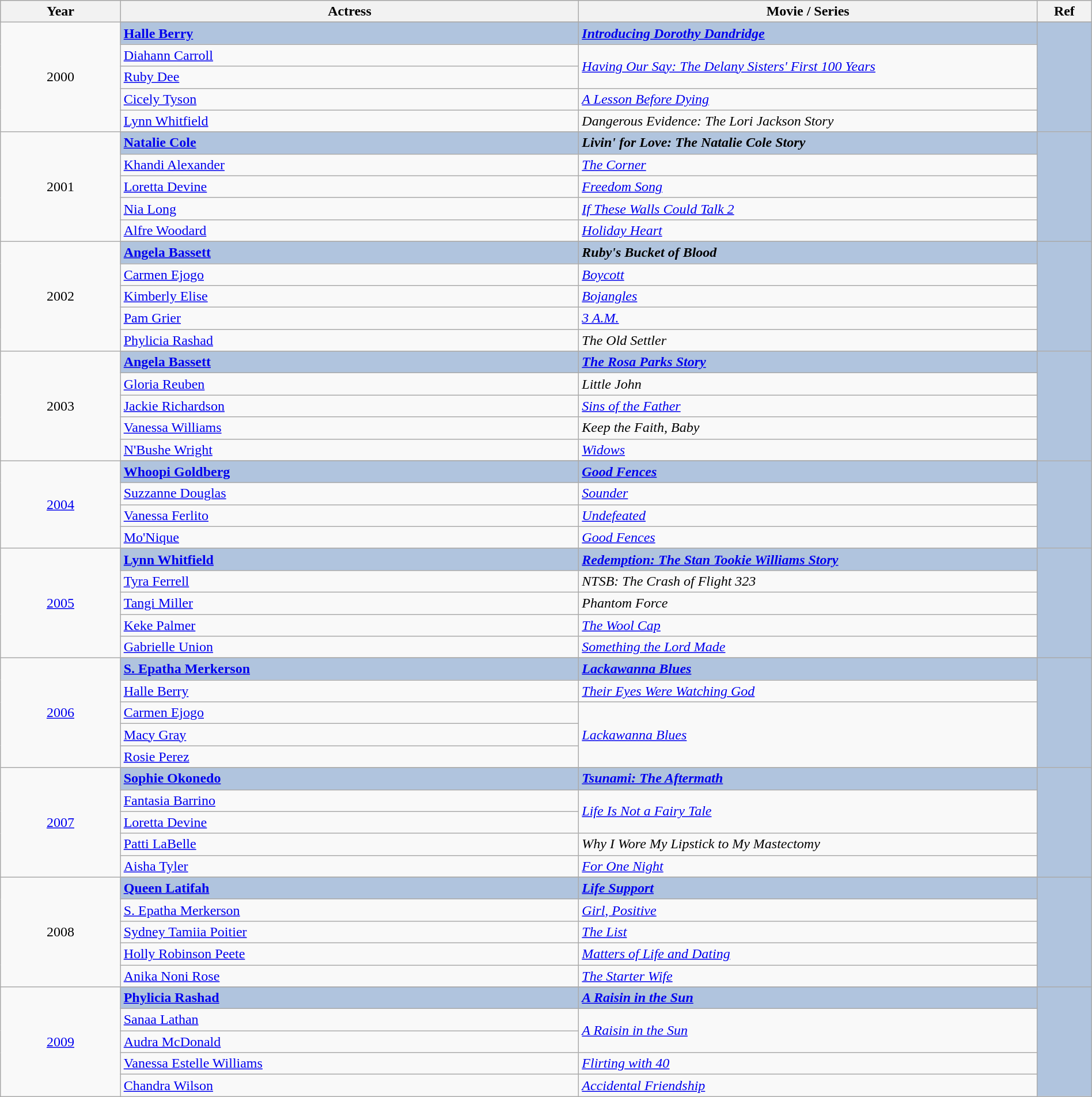<table class="wikitable" style="width:100%;">
<tr style="background:#bebebe;">
<th style="width:11%;">Year</th>
<th style="width:42%;">Actress</th>
<th style="width:42%;">Movie / Series</th>
<th style="width:5%;">Ref</th>
</tr>
<tr>
<td rowspan="6" align="center">2000</td>
</tr>
<tr style="background:#B0C4DE">
<td><strong><a href='#'>Halle Berry</a></strong></td>
<td><strong><em><a href='#'>Introducing Dorothy Dandridge</a></em></strong></td>
<td rowspan="6" align="center"></td>
</tr>
<tr>
<td><a href='#'>Diahann Carroll</a></td>
<td rowspan="2"><em><a href='#'>Having Our Say: The Delany Sisters' First 100 Years</a></em></td>
</tr>
<tr>
<td><a href='#'>Ruby Dee</a></td>
</tr>
<tr>
<td><a href='#'>Cicely Tyson</a></td>
<td><em><a href='#'>A Lesson Before Dying</a></em></td>
</tr>
<tr>
<td><a href='#'>Lynn Whitfield</a></td>
<td><em>Dangerous Evidence: The Lori Jackson Story</em></td>
</tr>
<tr>
<td rowspan="6" align="center">2001</td>
</tr>
<tr style="background:#B0C4DE">
<td><strong><a href='#'>Natalie Cole</a></strong></td>
<td><strong><em>Livin' for Love: The Natalie Cole Story</em></strong></td>
<td rowspan="6" align="center"></td>
</tr>
<tr>
<td><a href='#'>Khandi Alexander</a></td>
<td><em><a href='#'>The Corner</a></em></td>
</tr>
<tr>
<td><a href='#'>Loretta Devine</a></td>
<td><em><a href='#'>Freedom Song</a></em></td>
</tr>
<tr>
<td><a href='#'>Nia Long</a></td>
<td><em><a href='#'>If These Walls Could Talk 2</a></em></td>
</tr>
<tr>
<td><a href='#'>Alfre Woodard</a></td>
<td><em><a href='#'>Holiday Heart</a></em></td>
</tr>
<tr>
<td rowspan="6" align="center">2002</td>
</tr>
<tr style="background:#B0C4DE">
<td><strong><a href='#'>Angela Bassett</a></strong></td>
<td><strong><em>Ruby's Bucket of Blood</em></strong></td>
<td rowspan="6" align="center"></td>
</tr>
<tr>
<td><a href='#'>Carmen Ejogo</a></td>
<td><em><a href='#'>Boycott</a></em></td>
</tr>
<tr>
<td><a href='#'>Kimberly Elise</a></td>
<td><em><a href='#'>Bojangles</a></em></td>
</tr>
<tr>
<td><a href='#'>Pam Grier</a></td>
<td><em><a href='#'>3 A.M.</a></em></td>
</tr>
<tr>
<td><a href='#'>Phylicia Rashad</a></td>
<td><em>The Old Settler</em></td>
</tr>
<tr>
<td rowspan="6" align="center">2003</td>
</tr>
<tr style="background:#B0C4DE">
<td><strong><a href='#'>Angela Bassett</a></strong></td>
<td><strong><em><a href='#'>The Rosa Parks Story</a></em></strong></td>
<td rowspan="6" align="center"></td>
</tr>
<tr>
<td><a href='#'>Gloria Reuben</a></td>
<td><em>Little John</em></td>
</tr>
<tr>
<td><a href='#'>Jackie Richardson</a></td>
<td><em><a href='#'>Sins of the Father</a></em></td>
</tr>
<tr>
<td><a href='#'>Vanessa Williams</a></td>
<td><em>Keep the Faith, Baby</em></td>
</tr>
<tr>
<td><a href='#'>N'Bushe Wright</a></td>
<td><em><a href='#'>Widows</a></em></td>
</tr>
<tr>
<td rowspan="5" align="center"><a href='#'>2004</a></td>
</tr>
<tr style="background:#B0C4DE">
<td><strong><a href='#'>Whoopi Goldberg</a></strong></td>
<td><strong><em><a href='#'>Good Fences</a></em></strong></td>
<td rowspan="5" align="center"></td>
</tr>
<tr>
<td><a href='#'>Suzzanne Douglas</a></td>
<td><em><a href='#'>Sounder</a></em></td>
</tr>
<tr>
<td><a href='#'>Vanessa Ferlito</a></td>
<td><em><a href='#'>Undefeated</a></em></td>
</tr>
<tr>
<td><a href='#'>Mo'Nique</a></td>
<td><em><a href='#'>Good Fences</a></em></td>
</tr>
<tr>
<td rowspan="6" align="center"><a href='#'>2005</a></td>
</tr>
<tr style="background:#B0C4DE">
<td><strong><a href='#'>Lynn Whitfield</a></strong></td>
<td><strong><em><a href='#'>Redemption: The Stan Tookie Williams Story</a></em></strong></td>
<td rowspan="6" align="center"></td>
</tr>
<tr>
<td><a href='#'>Tyra Ferrell</a></td>
<td><em>NTSB: The Crash of Flight 323</em></td>
</tr>
<tr>
<td><a href='#'>Tangi Miller</a></td>
<td><em>Phantom Force</em></td>
</tr>
<tr>
<td><a href='#'>Keke Palmer</a></td>
<td><em><a href='#'>The Wool Cap</a></em></td>
</tr>
<tr>
<td><a href='#'>Gabrielle Union</a></td>
<td><em><a href='#'>Something the Lord Made</a></em></td>
</tr>
<tr>
<td rowspan="6" align="center"><a href='#'>2006</a></td>
</tr>
<tr style="background:#B0C4DE">
<td><strong><a href='#'>S. Epatha Merkerson</a></strong></td>
<td><strong><em><a href='#'>Lackawanna Blues</a></em></strong></td>
<td rowspan="6" align="center"></td>
</tr>
<tr>
<td><a href='#'>Halle Berry</a></td>
<td><em><a href='#'>Their Eyes Were Watching God</a></em></td>
</tr>
<tr>
<td><a href='#'>Carmen Ejogo</a></td>
<td rowspan="3"><em><a href='#'>Lackawanna Blues</a></em></td>
</tr>
<tr>
<td><a href='#'>Macy Gray</a></td>
</tr>
<tr>
<td><a href='#'>Rosie Perez</a></td>
</tr>
<tr>
<td rowspan="6" align="center"><a href='#'>2007</a></td>
</tr>
<tr style="background:#B0C4DE">
<td><strong><a href='#'>Sophie Okonedo</a></strong></td>
<td><strong><em><a href='#'>Tsunami: The Aftermath</a></em></strong></td>
<td rowspan="6" align="center"></td>
</tr>
<tr>
<td><a href='#'>Fantasia Barrino</a></td>
<td rowspan="2"><em><a href='#'>Life Is Not a Fairy Tale</a></em></td>
</tr>
<tr>
<td><a href='#'>Loretta Devine</a></td>
</tr>
<tr>
<td><a href='#'>Patti LaBelle</a></td>
<td><em>Why I Wore My Lipstick to My Mastectomy</em></td>
</tr>
<tr>
<td><a href='#'>Aisha Tyler</a></td>
<td><em><a href='#'>For One Night</a></em></td>
</tr>
<tr>
<td rowspan="6" align="center">2008</td>
</tr>
<tr style="background:#B0C4DE">
<td><strong><a href='#'>Queen Latifah</a></strong></td>
<td><strong><em><a href='#'>Life Support</a></em></strong></td>
<td rowspan="6" align="center"></td>
</tr>
<tr>
<td><a href='#'>S. Epatha Merkerson</a></td>
<td><em><a href='#'>Girl, Positive</a></em></td>
</tr>
<tr>
<td><a href='#'>Sydney Tamiia Poitier</a></td>
<td><em><a href='#'>The List</a></em></td>
</tr>
<tr>
<td><a href='#'>Holly Robinson Peete</a></td>
<td><em><a href='#'>Matters of Life and Dating</a></em></td>
</tr>
<tr>
<td><a href='#'>Anika Noni Rose</a></td>
<td><em><a href='#'>The Starter Wife</a></em></td>
</tr>
<tr>
<td rowspan="6" align="center"><a href='#'>2009</a></td>
</tr>
<tr style="background:#B0C4DE">
<td><strong><a href='#'>Phylicia Rashad</a></strong></td>
<td><strong><em><a href='#'>A Raisin in the Sun</a></em></strong></td>
<td rowspan="6" align="center"></td>
</tr>
<tr>
<td><a href='#'>Sanaa Lathan</a></td>
<td rowspan="2"><em><a href='#'>A Raisin in the Sun</a></em></td>
</tr>
<tr>
<td><a href='#'>Audra McDonald</a></td>
</tr>
<tr>
<td><a href='#'>Vanessa Estelle Williams</a></td>
<td><em><a href='#'>Flirting with 40</a></em></td>
</tr>
<tr>
<td><a href='#'>Chandra Wilson</a></td>
<td><em><a href='#'>Accidental Friendship</a></em></td>
</tr>
</table>
